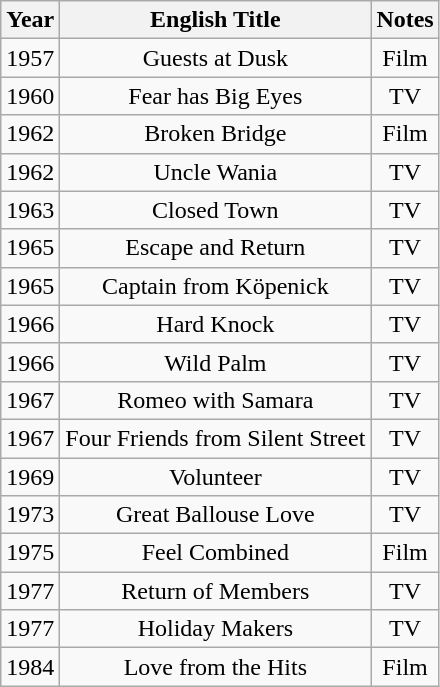<table class="wikitable" style="text-align: center">
<tr>
<th>Year</th>
<th>English Title</th>
<th>Notes</th>
</tr>
<tr>
<td>1957</td>
<td>Guests at Dusk</td>
<td>Film</td>
</tr>
<tr>
<td>1960</td>
<td>Fear has Big Eyes</td>
<td>TV</td>
</tr>
<tr>
<td>1962</td>
<td>Broken Bridge</td>
<td>Film</td>
</tr>
<tr>
<td>1962</td>
<td>Uncle Wania</td>
<td>TV</td>
</tr>
<tr>
<td>1963</td>
<td>Closed Town</td>
<td>TV</td>
</tr>
<tr>
<td>1965</td>
<td>Escape and Return</td>
<td>TV</td>
</tr>
<tr>
<td>1965</td>
<td>Captain from Köpenick</td>
<td>TV</td>
</tr>
<tr>
<td>1966</td>
<td>Hard Knock</td>
<td>TV</td>
</tr>
<tr>
<td>1966</td>
<td>Wild Palm</td>
<td>TV</td>
</tr>
<tr>
<td>1967</td>
<td>Romeo with Samara</td>
<td>TV</td>
</tr>
<tr>
<td>1967</td>
<td>Four Friends from Silent Street</td>
<td>TV</td>
</tr>
<tr>
<td>1969</td>
<td>Volunteer</td>
<td>TV</td>
</tr>
<tr>
<td>1973</td>
<td>Great Ballouse Love</td>
<td>TV</td>
</tr>
<tr>
<td>1975</td>
<td>Feel Combined</td>
<td>Film</td>
</tr>
<tr>
<td>1977</td>
<td>Return of Members</td>
<td>TV</td>
</tr>
<tr>
<td>1977</td>
<td>Holiday Makers</td>
<td>TV</td>
</tr>
<tr>
<td>1984</td>
<td>Love from the Hits</td>
<td>Film</td>
</tr>
</table>
